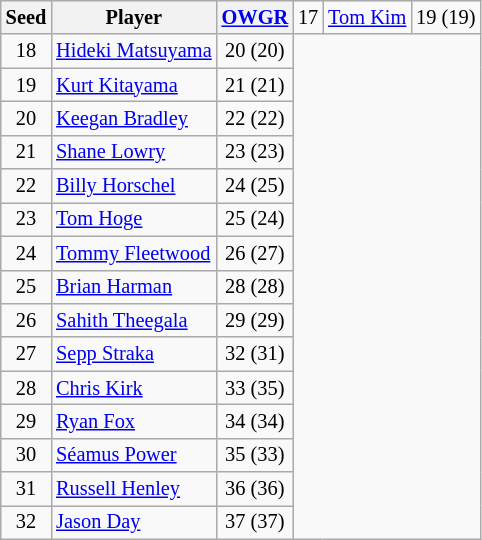<table class=wikitable style=font-size:85%;text-align:center>
<tr>
<th>Seed</th>
<th>Player</th>
<th><a href='#'>OWGR</a></th>
<td>17</td>
<td style="text-align:left;"> <a href='#'>Tom Kim</a></td>
<td>19 (19)</td>
</tr>
<tr>
<td>18</td>
<td style="text-align:left;"> <a href='#'>Hideki Matsuyama</a></td>
<td>20 (20)</td>
</tr>
<tr>
<td>19</td>
<td style="text-align:left;"> <a href='#'>Kurt Kitayama</a></td>
<td>21 (21)</td>
</tr>
<tr>
<td>20</td>
<td style="text-align:left;"> <a href='#'>Keegan Bradley</a></td>
<td>22 (22)</td>
</tr>
<tr>
<td>21</td>
<td style="text-align:left;"> <a href='#'>Shane Lowry</a></td>
<td>23 (23)</td>
</tr>
<tr>
<td>22</td>
<td style="text-align:left;"> <a href='#'>Billy Horschel</a></td>
<td>24 (25)</td>
</tr>
<tr>
<td>23</td>
<td style="text-align:left;"> <a href='#'>Tom Hoge</a></td>
<td>25 (24)</td>
</tr>
<tr>
<td>24</td>
<td style="text-align:left;"> <a href='#'>Tommy Fleetwood</a></td>
<td>26 (27)</td>
</tr>
<tr>
<td>25</td>
<td style="text-align:left;"> <a href='#'>Brian Harman</a></td>
<td>28 (28)</td>
</tr>
<tr>
<td>26</td>
<td style="text-align:left;"> <a href='#'>Sahith Theegala</a></td>
<td>29 (29)</td>
</tr>
<tr>
<td>27</td>
<td style="text-align:left;"> <a href='#'>Sepp Straka</a></td>
<td>32 (31)</td>
</tr>
<tr>
<td>28</td>
<td style="text-align:left;"> <a href='#'>Chris Kirk</a></td>
<td>33 (35)</td>
</tr>
<tr>
<td>29</td>
<td style="text-align:left;"> <a href='#'>Ryan Fox</a></td>
<td>34 (34)</td>
</tr>
<tr>
<td>30</td>
<td style="text-align:left;"> <a href='#'>Séamus Power</a></td>
<td>35 (33)</td>
</tr>
<tr>
<td>31</td>
<td style="text-align:left;"> <a href='#'>Russell Henley</a></td>
<td>36 (36)</td>
</tr>
<tr>
<td>32</td>
<td style="text-align:left;"> <a href='#'>Jason Day</a></td>
<td>37 (37)</td>
</tr>
</table>
